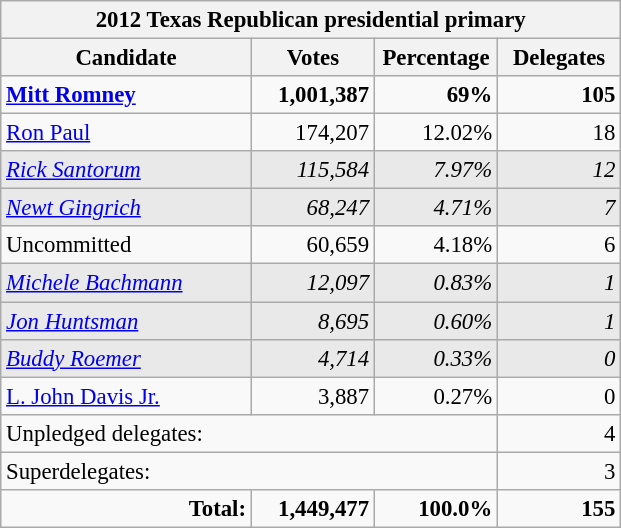<table class="wikitable" style="font-size:95%;">
<tr>
<th colspan="4">2012 Texas Republican presidential primary</th>
</tr>
<tr>
<th style="width:160px;">Candidate</th>
<th style="width:75px;">Votes</th>
<th style="width:75px;">Percentage</th>
<th style="width:75px;">Delegates</th>
</tr>
<tr align="right" >
<td align="left"><strong> <a href='#'>Mitt Romney</a></strong></td>
<td><strong>1,001,387</strong></td>
<td><strong>69%</strong></td>
<td><strong>105</strong></td>
</tr>
<tr align="right">
<td align="left"><a href='#'>Ron Paul</a></td>
<td>174,207</td>
<td>12.02%</td>
<td>18</td>
</tr>
<tr align="right" bgcolor="e9e9e9">
<td align="left"><em><a href='#'>Rick Santorum</a></em></td>
<td><em>115,584</em></td>
<td><em>7.97%</em></td>
<td><em>12</em></td>
</tr>
<tr align="right" bgcolor="e9e9e9">
<td align="left"><em><a href='#'>Newt Gingrich</a></em></td>
<td><em>68,247</em></td>
<td><em>4.71%</em></td>
<td><em>7</em></td>
</tr>
<tr align="right">
<td align="left">Uncommitted</td>
<td>60,659</td>
<td>4.18%</td>
<td>6</td>
</tr>
<tr align="right" bgcolor="e9e9e9">
<td align="left"><em><a href='#'>Michele Bachmann</a></em></td>
<td><em>12,097</em></td>
<td><em>0.83%</em></td>
<td><em>1</em></td>
</tr>
<tr align="right" bgcolor="e9e9e9">
<td align="left"><a href='#'><em>Jon Huntsman</em></a></td>
<td><em>8,695</em></td>
<td><em>0.60%</em></td>
<td><em>1</em></td>
</tr>
<tr align="right" bgcolor="e9e9e9">
<td align="left"><em><a href='#'>Buddy Roemer</a></em></td>
<td><em>4,714</em></td>
<td><em>0.33%</em></td>
<td><em>0</em></td>
</tr>
<tr align="right">
<td align="left"><a href='#'>L. John Davis Jr.</a></td>
<td>3,887</td>
<td>0.27%</td>
<td>0</td>
</tr>
<tr>
<td colspan="3">Unpledged delegates:</td>
<td align="right">4</td>
</tr>
<tr>
<td colspan="3">Superdelegates:</td>
<td align="right">3</td>
</tr>
<tr align="right">
<td><strong>Total:</strong></td>
<td><strong>1,449,477</strong></td>
<td><strong>100.0%</strong></td>
<td><strong>155</strong></td>
</tr>
</table>
